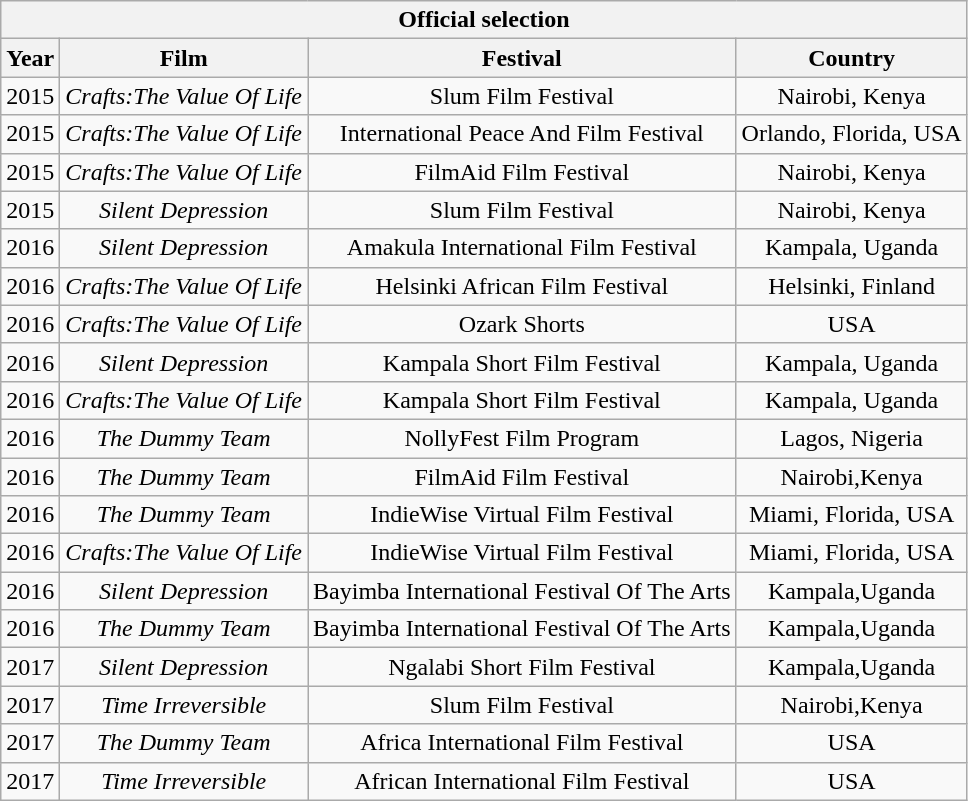<table style="text-align:center;" class="wikitable">
<tr>
<th colspan="5">Official selection</th>
</tr>
<tr>
<th>Year</th>
<th>Film</th>
<th>Festival</th>
<th>Country</th>
</tr>
<tr>
<td>2015</td>
<td><em>Crafts:The Value Of Life</em></td>
<td>Slum Film Festival</td>
<td>Nairobi, Kenya</td>
</tr>
<tr>
<td>2015</td>
<td><em>Crafts:The Value Of Life</em></td>
<td>International Peace And Film Festival</td>
<td>Orlando, Florida, USA</td>
</tr>
<tr>
<td>2015</td>
<td><em>Crafts:The Value Of Life</em></td>
<td>FilmAid Film Festival</td>
<td>Nairobi, Kenya</td>
</tr>
<tr>
<td>2015</td>
<td><em>Silent Depression</em></td>
<td>Slum Film Festival</td>
<td>Nairobi, Kenya</td>
</tr>
<tr>
<td>2016</td>
<td><em>Silent Depression</em></td>
<td>Amakula International Film Festival</td>
<td>Kampala, Uganda</td>
</tr>
<tr>
<td>2016</td>
<td><em>Crafts:The Value Of Life</em></td>
<td>Helsinki African Film Festival</td>
<td>Helsinki, Finland</td>
</tr>
<tr>
<td>2016</td>
<td><em>Crafts:The Value Of Life</em></td>
<td>Ozark Shorts</td>
<td>USA</td>
</tr>
<tr>
<td>2016</td>
<td><em>Silent Depression</em></td>
<td>Kampala Short Film Festival</td>
<td>Kampala, Uganda</td>
</tr>
<tr>
<td>2016</td>
<td><em>Crafts:The Value Of Life</em></td>
<td>Kampala Short Film Festival</td>
<td>Kampala, Uganda</td>
</tr>
<tr>
<td>2016</td>
<td><em>The Dummy Team</em></td>
<td>NollyFest Film Program</td>
<td>Lagos, Nigeria</td>
</tr>
<tr>
<td>2016</td>
<td><em>The Dummy Team</em></td>
<td>FilmAid Film Festival</td>
<td>Nairobi,Kenya</td>
</tr>
<tr>
<td>2016</td>
<td><em>The Dummy Team</em></td>
<td>IndieWise Virtual Film Festival</td>
<td>Miami, Florida, USA</td>
</tr>
<tr>
<td>2016</td>
<td><em>Crafts:The Value Of Life</em></td>
<td>IndieWise Virtual Film Festival</td>
<td>Miami, Florida, USA</td>
</tr>
<tr>
<td>2016</td>
<td><em>Silent Depression</em></td>
<td>Bayimba International Festival Of The Arts</td>
<td>Kampala,Uganda</td>
</tr>
<tr>
<td>2016</td>
<td><em>The Dummy Team</em></td>
<td>Bayimba International Festival Of The Arts</td>
<td>Kampala,Uganda</td>
</tr>
<tr>
<td>2017</td>
<td><em>Silent Depression</em></td>
<td>Ngalabi Short Film Festival</td>
<td>Kampala,Uganda</td>
</tr>
<tr>
<td>2017</td>
<td><em>Time Irreversible</em></td>
<td>Slum Film Festival</td>
<td>Nairobi,Kenya</td>
</tr>
<tr>
<td>2017</td>
<td><em>The Dummy Team</em></td>
<td>Africa International Film Festival</td>
<td>USA</td>
</tr>
<tr>
<td>2017</td>
<td><em>Time Irreversible</em></td>
<td>African International Film Festival</td>
<td>USA</td>
</tr>
</table>
